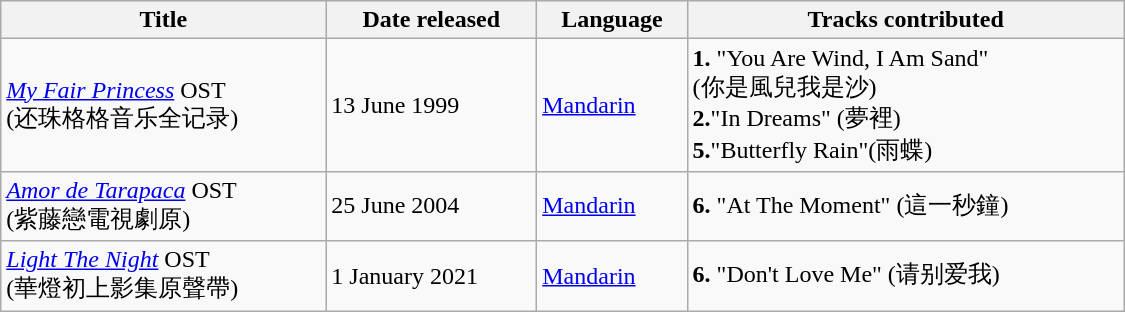<table class="wikitable" width="750px">
<tr bgcolor="#F0F8FF">
<th align="left">Title</th>
<th align="left">Date released</th>
<th align="left">Language</th>
<th align="left">Tracks contributed</th>
</tr>
<tr>
<td align="left"><em><a href='#'>My Fair Princess</a></em> OST<br>(还珠格格音乐全记录)</td>
<td align="left">13 June 1999</td>
<td align="left"><a href='#'>Mandarin</a></td>
<td align="left"><strong>1.</strong> "You Are Wind, I Am Sand"<br>(你是風兒我是沙)<br><strong>2.</strong>"In Dreams" (夢裡)<br><strong>5.</strong>"Butterfly Rain"(雨蝶)</td>
</tr>
<tr>
<td align="left"><em><a href='#'>Amor de Tarapaca</a></em> OST<br>(紫藤戀電視劇原)</td>
<td align="left">25 June 2004</td>
<td align="left"><a href='#'>Mandarin</a></td>
<td align="left"><strong>6.</strong> "At The Moment" (這一秒鐘)<br></td>
</tr>
<tr>
<td align="left"><em><a href='#'>Light The Night</a></em> OST<br>(華燈初上影集原聲帶)</td>
<td align="left">1 January 2021</td>
<td align="left"><a href='#'>Mandarin</a></td>
<td align="left"><strong>6.</strong> "Don't Love Me" (请别爱我)<br></td>
</tr>
</table>
